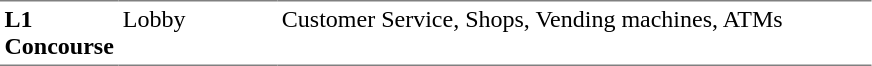<table table border=0 cellspacing=0 cellpadding=3>
<tr>
<td style="border-bottom:solid 1px gray; border-top:solid 1px gray;" valign=top width=50><strong>L1<br>Concourse</strong></td>
<td style="border-bottom:solid 1px gray; border-top:solid 1px gray;" valign=top width=100>Lobby</td>
<td style="border-bottom:solid 1px gray; border-top:solid 1px gray;" valign=top width=390>Customer Service, Shops, Vending machines, ATMs</td>
</tr>
</table>
